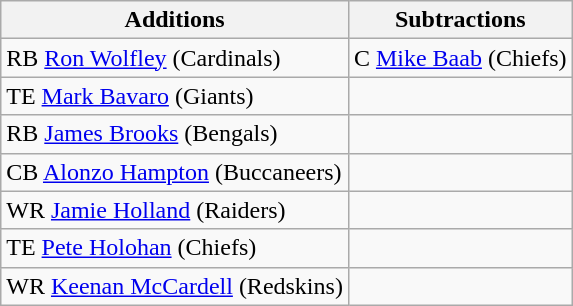<table class="wikitable">
<tr>
<th>Additions</th>
<th>Subtractions</th>
</tr>
<tr>
<td>RB <a href='#'>Ron Wolfley</a> (Cardinals)</td>
<td>C <a href='#'>Mike Baab</a> (Chiefs)</td>
</tr>
<tr>
<td>TE <a href='#'>Mark Bavaro</a> (Giants)</td>
<td></td>
</tr>
<tr>
<td>RB <a href='#'>James Brooks</a> (Bengals)</td>
<td></td>
</tr>
<tr>
<td>CB <a href='#'>Alonzo Hampton</a> (Buccaneers)</td>
<td></td>
</tr>
<tr>
<td>WR <a href='#'>Jamie Holland</a> (Raiders)</td>
<td></td>
</tr>
<tr>
<td>TE <a href='#'>Pete Holohan</a> (Chiefs)</td>
<td></td>
</tr>
<tr>
<td>WR <a href='#'>Keenan McCardell</a> (Redskins)</td>
<td></td>
</tr>
</table>
